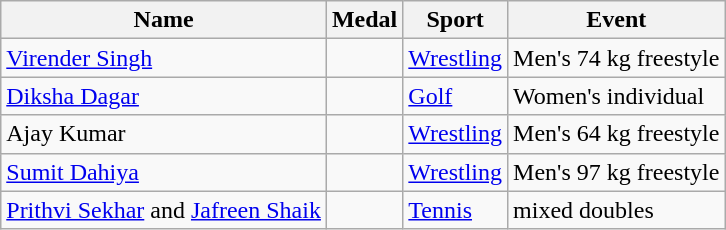<table class="wikitable sortable">
<tr>
<th>Name</th>
<th>Medal</th>
<th>Sport</th>
<th>Event</th>
</tr>
<tr>
<td><a href='#'>Virender Singh</a></td>
<td></td>
<td><a href='#'>Wrestling</a></td>
<td>Men's 74 kg freestyle</td>
</tr>
<tr>
<td><a href='#'>Diksha Dagar</a></td>
<td></td>
<td><a href='#'>Golf</a></td>
<td>Women's individual</td>
</tr>
<tr>
<td>Ajay Kumar</td>
<td></td>
<td><a href='#'>Wrestling</a></td>
<td>Men's 64 kg freestyle</td>
</tr>
<tr>
<td><a href='#'>Sumit Dahiya</a></td>
<td></td>
<td><a href='#'>Wrestling</a></td>
<td>Men's 97 kg freestyle</td>
</tr>
<tr>
<td><a href='#'>Prithvi Sekhar</a> and <a href='#'>Jafreen Shaik</a></td>
<td></td>
<td><a href='#'>Tennis</a></td>
<td>mixed doubles</td>
</tr>
</table>
